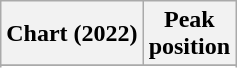<table class="wikitable sortable plainrowheaders" style="text-align:center">
<tr>
<th scope="col">Chart (2022)</th>
<th scope="col">Peak<br>position</th>
</tr>
<tr>
</tr>
<tr>
</tr>
<tr>
</tr>
<tr>
</tr>
<tr>
</tr>
<tr>
</tr>
<tr>
</tr>
<tr>
</tr>
<tr>
</tr>
<tr>
</tr>
</table>
